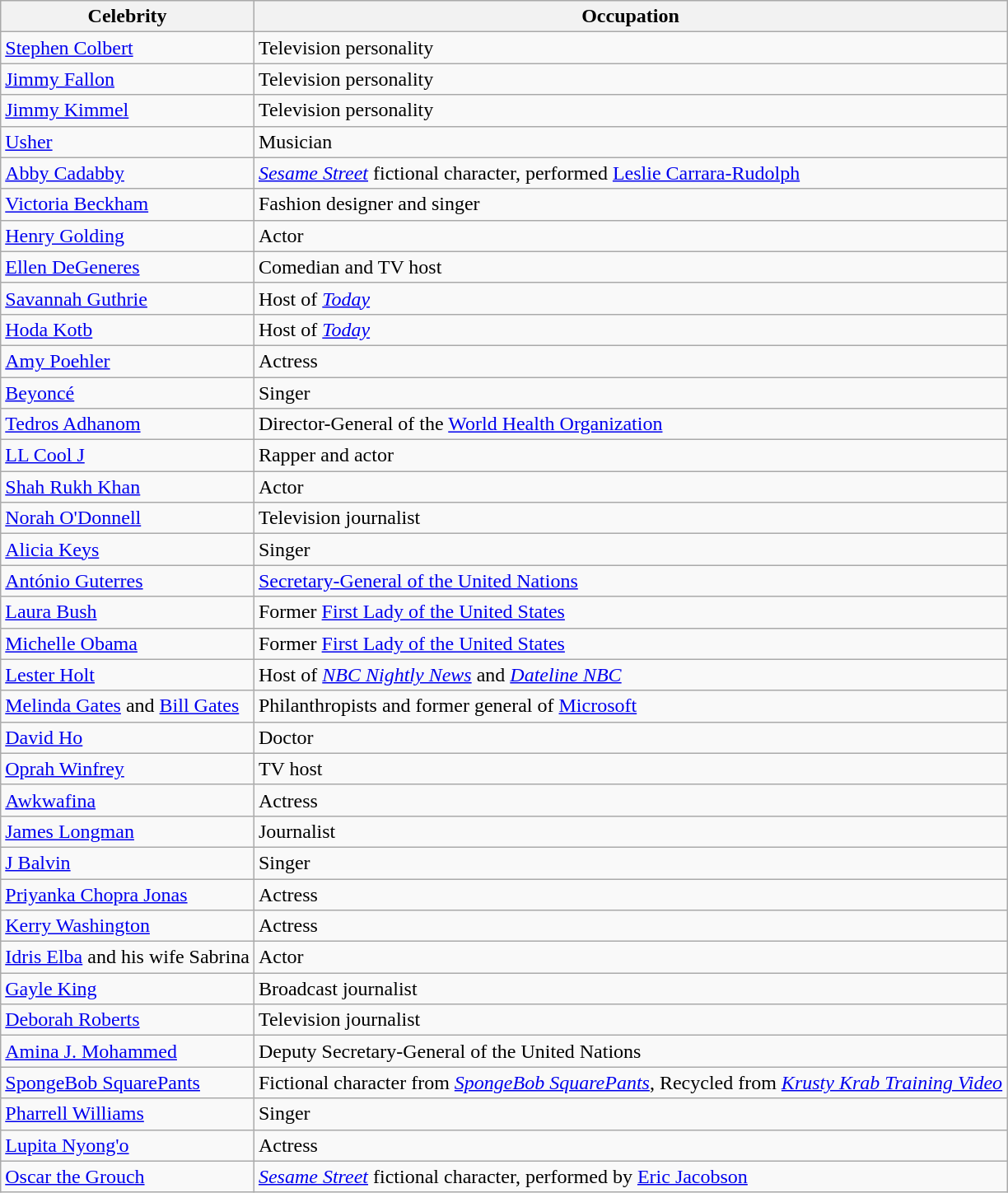<table class="wikitable sortable">
<tr>
<th scope="col">Celebrity</th>
<th scope="col">Occupation</th>
</tr>
<tr>
<td><a href='#'>Stephen Colbert</a></td>
<td>Television personality</td>
</tr>
<tr>
<td><a href='#'>Jimmy Fallon</a></td>
<td>Television personality</td>
</tr>
<tr>
<td><a href='#'>Jimmy Kimmel</a></td>
<td>Television personality</td>
</tr>
<tr>
<td><a href='#'>Usher</a></td>
<td>Musician</td>
</tr>
<tr>
<td><a href='#'>Abby Cadabby</a></td>
<td><em><a href='#'>Sesame Street</a></em> fictional character, performed <a href='#'>Leslie Carrara-Rudolph</a></td>
</tr>
<tr>
<td><a href='#'>Victoria Beckham</a></td>
<td>Fashion designer and singer</td>
</tr>
<tr>
<td><a href='#'>Henry Golding</a></td>
<td>Actor</td>
</tr>
<tr>
<td><a href='#'>Ellen DeGeneres</a></td>
<td>Comedian and TV host</td>
</tr>
<tr>
<td><a href='#'>Savannah Guthrie</a></td>
<td>Host of <em><a href='#'>Today</a></em></td>
</tr>
<tr>
<td><a href='#'>Hoda Kotb</a></td>
<td>Host of <em><a href='#'>Today</a></em></td>
</tr>
<tr>
<td><a href='#'>Amy Poehler</a></td>
<td>Actress</td>
</tr>
<tr>
<td><a href='#'>Beyoncé</a></td>
<td>Singer</td>
</tr>
<tr>
<td><a href='#'>Tedros Adhanom</a></td>
<td>Director-General of the <a href='#'>World Health Organization</a></td>
</tr>
<tr>
<td><a href='#'>LL Cool J</a></td>
<td>Rapper and actor</td>
</tr>
<tr>
<td><a href='#'>Shah Rukh Khan</a></td>
<td>Actor</td>
</tr>
<tr>
<td><a href='#'>Norah O'Donnell</a></td>
<td>Television journalist</td>
</tr>
<tr>
<td><a href='#'>Alicia Keys</a></td>
<td>Singer</td>
</tr>
<tr>
<td><a href='#'>António Guterres</a></td>
<td><a href='#'>Secretary-General of the United Nations</a></td>
</tr>
<tr>
<td><a href='#'>Laura Bush</a></td>
<td>Former <a href='#'>First Lady of the United States</a></td>
</tr>
<tr>
<td><a href='#'>Michelle Obama</a></td>
<td>Former <a href='#'>First Lady of the United States</a></td>
</tr>
<tr>
<td><a href='#'>Lester Holt</a></td>
<td>Host of <em><a href='#'>NBC Nightly News</a></em> and <em><a href='#'>Dateline NBC</a></em></td>
</tr>
<tr>
<td><a href='#'>Melinda Gates</a> and <a href='#'>Bill Gates</a></td>
<td>Philanthropists and former general of <a href='#'>Microsoft</a></td>
</tr>
<tr>
<td><a href='#'>David Ho</a></td>
<td>Doctor</td>
</tr>
<tr>
<td><a href='#'>Oprah Winfrey</a></td>
<td>TV host</td>
</tr>
<tr>
<td><a href='#'>Awkwafina</a></td>
<td>Actress</td>
</tr>
<tr>
<td><a href='#'>James Longman</a></td>
<td>Journalist</td>
</tr>
<tr>
<td><a href='#'>J Balvin</a></td>
<td>Singer</td>
</tr>
<tr>
<td><a href='#'>Priyanka Chopra Jonas</a></td>
<td>Actress</td>
</tr>
<tr>
<td><a href='#'>Kerry Washington</a></td>
<td>Actress</td>
</tr>
<tr>
<td><a href='#'>Idris Elba</a> and his wife Sabrina</td>
<td>Actor</td>
</tr>
<tr>
<td><a href='#'>Gayle King</a></td>
<td>Broadcast journalist</td>
</tr>
<tr>
<td><a href='#'>Deborah Roberts</a></td>
<td>Television journalist</td>
</tr>
<tr>
<td><a href='#'>Amina J. Mohammed</a></td>
<td>Deputy Secretary-General of the United Nations</td>
</tr>
<tr>
<td><a href='#'>SpongeBob SquarePants</a></td>
<td>Fictional character from <em><a href='#'>SpongeBob SquarePants</a></em>, Recycled from <em><a href='#'>Krusty Krab Training Video</a></em></td>
</tr>
<tr>
<td><a href='#'>Pharrell Williams</a></td>
<td>Singer</td>
</tr>
<tr>
<td><a href='#'>Lupita Nyong'o</a></td>
<td>Actress</td>
</tr>
<tr>
<td><a href='#'>Oscar the Grouch</a></td>
<td><em><a href='#'>Sesame Street</a></em> fictional character, performed by <a href='#'>Eric Jacobson</a></td>
</tr>
</table>
